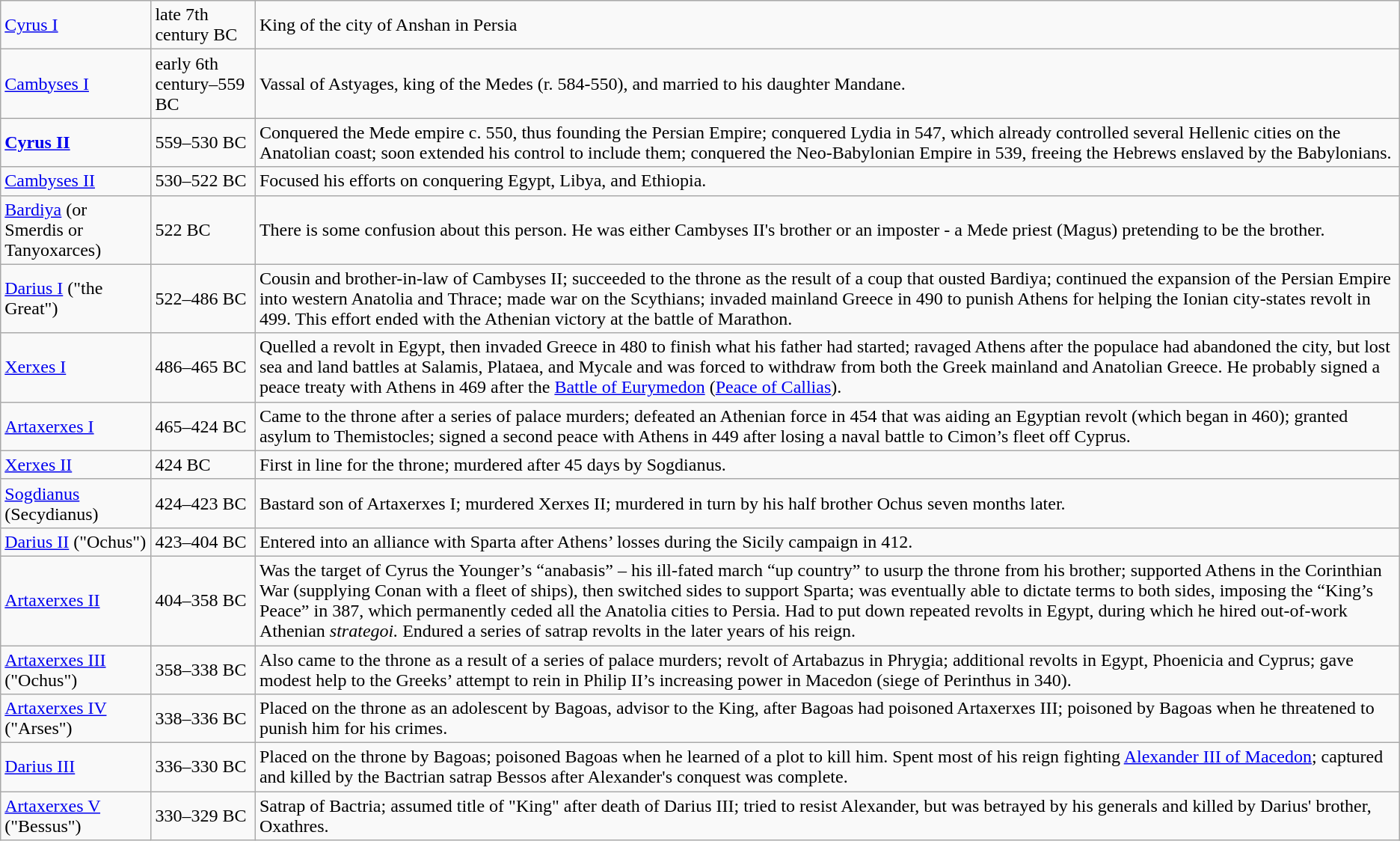<table class="wikitable" align="center">
<tr>
<td><a href='#'>Cyrus I</a></td>
<td>late 7th century BC</td>
<td>King of the city of Anshan in Persia</td>
</tr>
<tr>
<td><a href='#'>Cambyses I</a></td>
<td>early 6th century–559 BC</td>
<td>Vassal of Astyages, king of the Medes (r. 584-550), and married to his daughter Mandane.</td>
</tr>
<tr>
<td><a href='#'><strong>Cyrus II</strong></a></td>
<td>559–530 BC</td>
<td>Conquered the Mede empire c. 550, thus founding the Persian Empire; conquered Lydia in 547, which already controlled several Hellenic cities on the Anatolian coast; soon extended his control to include them; conquered the Neo-Babylonian Empire in 539, freeing the Hebrews enslaved by the Babylonians.</td>
</tr>
<tr>
<td><a href='#'>Cambyses II</a></td>
<td>530–522 BC</td>
<td>Focused his efforts on conquering Egypt, Libya, and Ethiopia.</td>
</tr>
<tr>
<td><a href='#'>Bardiya</a> (or Smerdis or Tanyoxarces)</td>
<td>522 BC</td>
<td>There is some confusion about this person. He was either Cambyses II's brother or an imposter - a Mede priest (Magus) pretending to be the brother.</td>
</tr>
<tr>
<td><a href='#'>Darius I</a> ("the Great")</td>
<td>522–486 BC</td>
<td>Cousin and brother-in-law of Cambyses II; succeeded to the throne as the result of a coup that ousted Bardiya; continued the expansion of the Persian Empire into western Anatolia and Thrace; made war on the Scythians; invaded mainland Greece in 490 to punish Athens for helping the Ionian city-states revolt in 499. This effort ended with the Athenian victory at the battle of Marathon.</td>
</tr>
<tr>
<td><a href='#'>Xerxes I</a></td>
<td>486–465 BC</td>
<td>Quelled a revolt in Egypt, then invaded Greece in 480 to finish what his father had started; ravaged Athens after the populace had abandoned the city, but lost sea and land battles at Salamis, Plataea, and Mycale and was forced to withdraw from both the Greek mainland and Anatolian Greece. He probably signed a peace treaty with Athens in 469 after the <a href='#'>Battle of Eurymedon</a> (<a href='#'>Peace of Callias</a>).</td>
</tr>
<tr>
<td><a href='#'>Artaxerxes I</a></td>
<td>465–424 BC</td>
<td>Came to the throne after a series of palace murders; defeated an Athenian force in 454 that was aiding an Egyptian revolt (which began in 460); granted asylum to Themistocles; signed a second peace with Athens in 449 after losing a naval battle to Cimon’s fleet off Cyprus.</td>
</tr>
<tr>
<td><a href='#'>Xerxes II</a></td>
<td>424 BC</td>
<td>First in line for the throne; murdered after 45 days by Sogdianus.</td>
</tr>
<tr>
<td><a href='#'>Sogdianus</a> (Secydianus)</td>
<td>424–423 BC</td>
<td>Bastard son of Artaxerxes I; murdered Xerxes II; murdered in turn by his half brother Ochus seven months later.</td>
</tr>
<tr>
<td><a href='#'>Darius II</a> ("Ochus")</td>
<td>423–404 BC</td>
<td>Entered into an alliance with Sparta after Athens’ losses during the Sicily campaign in 412.</td>
</tr>
<tr>
<td><a href='#'>Artaxerxes II</a></td>
<td>404–358 BC</td>
<td>Was the target of Cyrus the Younger’s “anabasis” – his ill-fated march “up country” to usurp the throne from his brother; supported Athens in the Corinthian War (supplying Conan with a fleet of ships), then switched sides to support Sparta; was eventually able to dictate terms to both sides, imposing the “King’s Peace” in 387, which permanently ceded all the Anatolia cities to Persia. Had to put down repeated revolts in Egypt, during which he hired out-of-work Athenian <em>strategoi.</em> Endured a series of satrap revolts in the later years of his reign.</td>
</tr>
<tr>
<td><a href='#'>Artaxerxes III</a> ("Ochus")</td>
<td>358–338 BC</td>
<td>Also came to the throne as a result of a series of palace murders; revolt of Artabazus in Phrygia; additional revolts in Egypt, Phoenicia and Cyprus; gave modest help to the Greeks’ attempt to rein in Philip II’s increasing power in Macedon (siege of Perinthus in 340).</td>
</tr>
<tr>
<td><a href='#'>Artaxerxes IV</a> ("Arses")</td>
<td>338–336 BC</td>
<td>Placed on the throne as an adolescent by Bagoas, advisor to the King, after Bagoas had poisoned Artaxerxes III; poisoned by Bagoas when he threatened to punish him for his crimes.</td>
</tr>
<tr>
<td><a href='#'>Darius III</a></td>
<td>336–330 BC</td>
<td>Placed on the throne by Bagoas; poisoned Bagoas when he learned of a plot to kill him. Spent most of his reign fighting <a href='#'>Alexander III of Macedon</a>; captured and killed by the Bactrian satrap Bessos after Alexander's conquest was complete.</td>
</tr>
<tr>
<td><a href='#'>Artaxerxes V</a> ("Bessus")</td>
<td>330–329 BC</td>
<td>Satrap of Bactria; assumed title of "King" after death of Darius III; tried to resist Alexander, but was betrayed by his generals and killed by Darius' brother, Oxathres.</td>
</tr>
</table>
